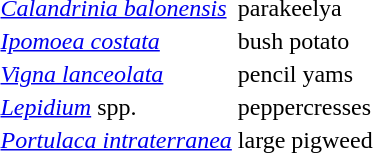<table>
<tr>
<td><em><a href='#'>Calandrinia balonensis</a></em></td>
<td>parakeelya</td>
</tr>
<tr>
<td><em><a href='#'>Ipomoea costata</a></em></td>
<td>bush potato</td>
</tr>
<tr>
<td><em><a href='#'>Vigna lanceolata</a></em></td>
<td>pencil yams</td>
</tr>
<tr>
<td><em><a href='#'>Lepidium</a></em> spp.</td>
<td>peppercresses</td>
</tr>
<tr>
<td><em><a href='#'>Portulaca intraterranea</a></em></td>
<td>large pigweed</td>
</tr>
</table>
